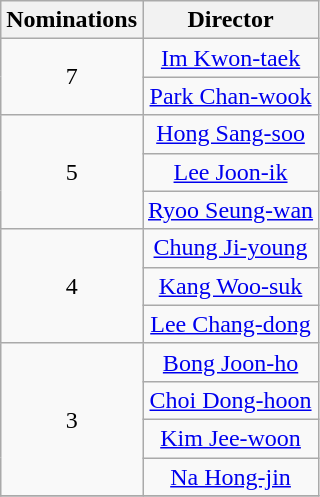<table class="wikitable" style="text-align:center;">
<tr>
<th scope="col" width="55">Nominations</th>
<th scope="col" align="center">Director</th>
</tr>
<tr>
<td rowspan="2" style="text-align:center;">7</td>
<td><a href='#'>Im Kwon-taek</a></td>
</tr>
<tr>
<td><a href='#'>Park Chan-wook</a></td>
</tr>
<tr>
<td rowspan="3" style="text-align:center;">5</td>
<td><a href='#'>Hong Sang-soo</a></td>
</tr>
<tr>
<td><a href='#'>Lee Joon-ik</a></td>
</tr>
<tr>
<td><a href='#'>Ryoo Seung-wan</a></td>
</tr>
<tr>
<td rowspan="3" style="text-align:center;">4</td>
<td><a href='#'>Chung Ji-young</a></td>
</tr>
<tr>
<td><a href='#'>Kang Woo-suk</a></td>
</tr>
<tr>
<td><a href='#'>Lee Chang-dong</a></td>
</tr>
<tr>
<td rowspan="4" style="text-align:center;">3</td>
<td><a href='#'>Bong Joon-ho</a></td>
</tr>
<tr>
<td><a href='#'>Choi Dong-hoon</a></td>
</tr>
<tr>
<td><a href='#'>Kim Jee-woon</a></td>
</tr>
<tr>
<td><a href='#'>Na Hong-jin</a></td>
</tr>
<tr>
</tr>
</table>
